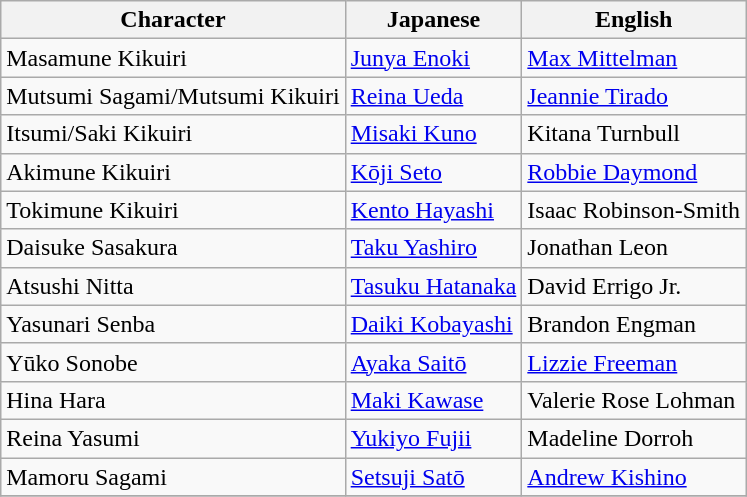<table class="wikitable sortable">
<tr>
<th scope="col">Character</th>
<th scope="col">Japanese</th>
<th scope="col">English</th>
</tr>
<tr>
<td scope="row">Masamune Kikuiri</td>
<td align="left"><a href='#'>Junya Enoki</a></td>
<td><a href='#'>Max Mittelman</a></td>
</tr>
<tr>
<td scope="row">Mutsumi Sagami/Mutsumi Kikuiri</td>
<td align="left"><a href='#'>Reina Ueda</a></td>
<td><a href='#'>Jeannie Tirado</a></td>
</tr>
<tr>
<td scope="row">Itsumi/Saki Kikuiri</td>
<td align="left"><a href='#'>Misaki Kuno</a></td>
<td>Kitana Turnbull</td>
</tr>
<tr>
<td scope="row">Akimune Kikuiri</td>
<td align="left"><a href='#'>Kōji Seto</a></td>
<td><a href='#'>Robbie Daymond</a></td>
</tr>
<tr>
<td scope="row">Tokimune Kikuiri</td>
<td align="left"><a href='#'>Kento Hayashi</a></td>
<td>Isaac Robinson-Smith</td>
</tr>
<tr>
<td scope="row">Daisuke Sasakura</td>
<td align="left"><a href='#'>Taku Yashiro</a></td>
<td>Jonathan Leon</td>
</tr>
<tr>
<td scope="row">Atsushi Nitta</td>
<td align="left"><a href='#'>Tasuku Hatanaka</a></td>
<td>David Errigo Jr.</td>
</tr>
<tr>
<td scope="row">Yasunari Senba</td>
<td align="left"><a href='#'>Daiki Kobayashi</a></td>
<td>Brandon Engman</td>
</tr>
<tr>
<td scope="row">Yūko Sonobe</td>
<td align="left"><a href='#'>Ayaka Saitō</a></td>
<td><a href='#'>Lizzie Freeman</a></td>
</tr>
<tr>
<td scope="row">Hina Hara</td>
<td align="left"><a href='#'>Maki Kawase</a></td>
<td>Valerie Rose Lohman</td>
</tr>
<tr>
<td scope="row">Reina Yasumi</td>
<td align="left"><a href='#'>Yukiyo Fujii</a></td>
<td>Madeline Dorroh</td>
</tr>
<tr>
<td scope="row">Mamoru Sagami</td>
<td align="left"><a href='#'>Setsuji Satō</a></td>
<td><a href='#'>Andrew Kishino</a></td>
</tr>
<tr>
</tr>
</table>
